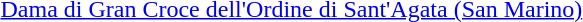<table>
<tr>
<td rowspan=2 style="width:60px; vertical-align:top;"></td>
<td><a href='#'>Dama di Gran Croce dell'Ordine di Sant'Agata (San Marino)</a></td>
</tr>
<tr>
<td></td>
</tr>
</table>
